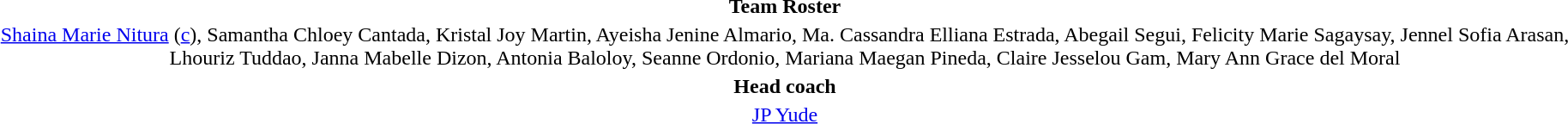<table style="text-align:center; margin-top:2em; margin-left:auto; margin-right:auto">
<tr>
<td><strong>Team Roster</strong></td>
</tr>
<tr>
<td><a href='#'>Shaina Marie Nitura</a> (<a href='#'>c</a>), Samantha Chloey Cantada, Kristal Joy Martin, Ayeisha Jenine Almario, Ma. Cassandra Elliana Estrada, Abegail Segui, Felicity Marie Sagaysay, Jennel Sofia Arasan, Lhouriz Tuddao, Janna Mabelle Dizon, Antonia Baloloy, Seanne Ordonio, Mariana Maegan Pineda, Claire Jesselou Gam, Mary Ann Grace del Moral</td>
</tr>
<tr>
<td><strong>Head coach</strong></td>
</tr>
<tr>
<td><a href='#'>JP Yude</a></td>
</tr>
</table>
